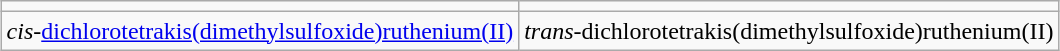<table class="wikitable" style="margin:1em auto; text-align:left;">
<tr>
<td></td>
<td></td>
</tr>
<tr>
<td><em>cis</em>-<a href='#'>dichlorotetrakis(dimethylsulfoxide)ruthenium(II)</a></td>
<td><em>trans</em>-dichlorotetrakis(dimethylsulfoxide)ruthenium(II)</td>
</tr>
</table>
